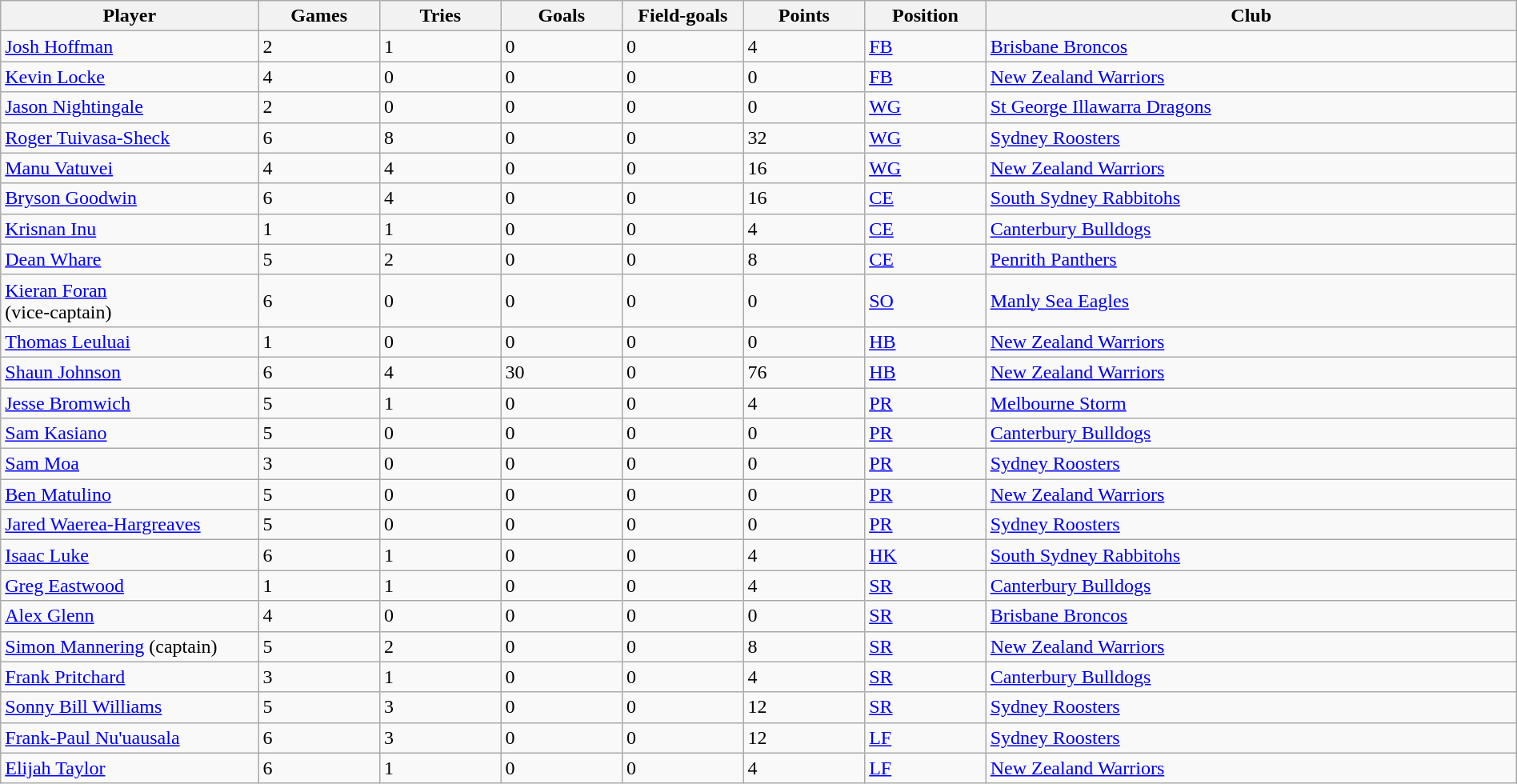<table class="wikitable" style="width:100%;text-align:left">
<tr bgcolor=#FFFFFF>
<th !width=35%>Player</th>
<th width=8%>Games</th>
<th width=8%>Tries</th>
<th width=8%>Goals</th>
<th width=8%>Field-goals</th>
<th width=8%>Points</th>
<th width=8%>Position</th>
<th width=35%>Club</th>
</tr>
<tr>
<td><a href='#'>Josh Hoffman</a></td>
<td>2</td>
<td>1</td>
<td>0</td>
<td>0</td>
<td>4</td>
<td><a href='#'>FB</a></td>
<td> <a href='#'>Brisbane Broncos</a></td>
</tr>
<tr>
<td><a href='#'>Kevin Locke</a></td>
<td>4</td>
<td>0</td>
<td>0</td>
<td>0</td>
<td>0</td>
<td><a href='#'>FB</a></td>
<td> <a href='#'>New Zealand Warriors</a></td>
</tr>
<tr>
<td><a href='#'>Jason Nightingale</a></td>
<td>2</td>
<td>0</td>
<td>0</td>
<td>0</td>
<td>0</td>
<td><a href='#'>WG</a></td>
<td> <a href='#'>St George Illawarra Dragons</a></td>
</tr>
<tr>
<td><a href='#'>Roger Tuivasa-Sheck</a></td>
<td>6</td>
<td>8</td>
<td>0</td>
<td>0</td>
<td>32</td>
<td><a href='#'>WG</a></td>
<td> <a href='#'>Sydney Roosters</a></td>
</tr>
<tr>
<td><a href='#'>Manu Vatuvei</a></td>
<td>4</td>
<td>4</td>
<td>0</td>
<td>0</td>
<td>16</td>
<td><a href='#'>WG</a></td>
<td> <a href='#'>New Zealand Warriors</a></td>
</tr>
<tr>
<td><a href='#'>Bryson Goodwin</a></td>
<td>6</td>
<td>4</td>
<td>0</td>
<td>0</td>
<td>16</td>
<td><a href='#'>CE</a></td>
<td> <a href='#'>South Sydney Rabbitohs</a></td>
</tr>
<tr>
<td><a href='#'>Krisnan Inu</a></td>
<td>1</td>
<td>1</td>
<td>0</td>
<td>0</td>
<td>4</td>
<td><a href='#'>CE</a></td>
<td> <a href='#'>Canterbury Bulldogs</a></td>
</tr>
<tr>
<td><a href='#'>Dean Whare</a></td>
<td>5</td>
<td>2</td>
<td>0</td>
<td>0</td>
<td>8</td>
<td><a href='#'>CE</a></td>
<td> <a href='#'>Penrith Panthers</a></td>
</tr>
<tr>
<td><a href='#'>Kieran Foran</a><br>(vice-captain)</td>
<td>6</td>
<td>0</td>
<td>0</td>
<td>0</td>
<td>0</td>
<td><a href='#'>SO</a></td>
<td> <a href='#'>Manly Sea Eagles</a></td>
</tr>
<tr>
<td><a href='#'>Thomas Leuluai</a></td>
<td>1</td>
<td>0</td>
<td>0</td>
<td>0</td>
<td>0</td>
<td><a href='#'>HB</a></td>
<td> <a href='#'>New Zealand Warriors</a></td>
</tr>
<tr>
<td><a href='#'>Shaun Johnson</a></td>
<td>6</td>
<td>4</td>
<td>30</td>
<td>0</td>
<td>76</td>
<td><a href='#'>HB</a></td>
<td> <a href='#'>New Zealand Warriors</a></td>
</tr>
<tr>
<td><a href='#'>Jesse Bromwich</a></td>
<td>5</td>
<td>1</td>
<td>0</td>
<td>0</td>
<td>4</td>
<td><a href='#'>PR</a></td>
<td> <a href='#'>Melbourne Storm</a></td>
</tr>
<tr>
<td><a href='#'>Sam Kasiano</a></td>
<td>5</td>
<td>0</td>
<td>0</td>
<td>0</td>
<td>0</td>
<td><a href='#'>PR</a></td>
<td> <a href='#'>Canterbury Bulldogs</a></td>
</tr>
<tr>
<td><a href='#'>Sam Moa</a></td>
<td>3</td>
<td>0</td>
<td>0</td>
<td>0</td>
<td>0</td>
<td><a href='#'>PR</a></td>
<td> <a href='#'>Sydney Roosters</a></td>
</tr>
<tr>
<td><a href='#'>Ben Matulino</a></td>
<td>5</td>
<td>0</td>
<td>0</td>
<td>0</td>
<td>0</td>
<td><a href='#'>PR</a></td>
<td> <a href='#'>New Zealand Warriors</a></td>
</tr>
<tr>
<td><a href='#'>Jared Waerea-Hargreaves</a></td>
<td>5</td>
<td>0</td>
<td>0</td>
<td>0</td>
<td>0</td>
<td><a href='#'>PR</a></td>
<td> <a href='#'>Sydney Roosters</a></td>
</tr>
<tr>
<td><a href='#'>Isaac Luke</a></td>
<td>6</td>
<td>1</td>
<td>0</td>
<td>0</td>
<td>4</td>
<td><a href='#'>HK</a></td>
<td> <a href='#'>South Sydney Rabbitohs</a></td>
</tr>
<tr>
<td><a href='#'>Greg Eastwood</a></td>
<td>1</td>
<td>1</td>
<td>0</td>
<td>0</td>
<td>4</td>
<td><a href='#'>SR</a></td>
<td> <a href='#'>Canterbury Bulldogs</a></td>
</tr>
<tr>
<td><a href='#'>Alex Glenn</a></td>
<td>4</td>
<td>0</td>
<td>0</td>
<td>0</td>
<td>0</td>
<td><a href='#'>SR</a></td>
<td> <a href='#'>Brisbane Broncos</a></td>
</tr>
<tr>
<td><a href='#'>Simon Mannering</a> (captain)</td>
<td>5</td>
<td>2</td>
<td>0</td>
<td>0</td>
<td>8</td>
<td><a href='#'>SR</a></td>
<td> <a href='#'>New Zealand Warriors</a></td>
</tr>
<tr>
<td><a href='#'>Frank Pritchard</a></td>
<td>3</td>
<td>1</td>
<td>0</td>
<td>0</td>
<td>4</td>
<td><a href='#'>SR</a></td>
<td> <a href='#'>Canterbury Bulldogs</a></td>
</tr>
<tr>
<td><a href='#'>Sonny Bill Williams</a></td>
<td>5</td>
<td>3</td>
<td>0</td>
<td>0</td>
<td>12</td>
<td><a href='#'>SR</a></td>
<td> <a href='#'>Sydney Roosters</a></td>
</tr>
<tr>
<td><a href='#'>Frank-Paul Nu'uausala</a></td>
<td>6</td>
<td>3</td>
<td>0</td>
<td>0</td>
<td>12</td>
<td><a href='#'>LF</a></td>
<td> <a href='#'>Sydney Roosters</a></td>
</tr>
<tr>
<td><a href='#'>Elijah Taylor</a></td>
<td>6</td>
<td>1</td>
<td>0</td>
<td>0</td>
<td>4</td>
<td><a href='#'>LF</a></td>
<td> <a href='#'>New Zealand Warriors</a></td>
</tr>
</table>
